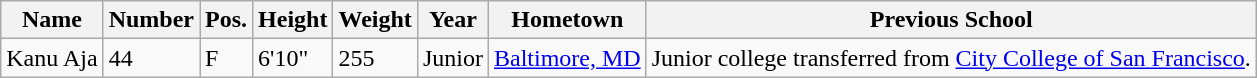<table class="wikitable sortable" border="1">
<tr>
<th>Name</th>
<th>Number</th>
<th>Pos.</th>
<th>Height</th>
<th>Weight</th>
<th>Year</th>
<th>Hometown</th>
<th class="unsortable">Previous School</th>
</tr>
<tr>
<td sortname>Kanu Aja</td>
<td>44</td>
<td>F</td>
<td>6'10"</td>
<td>255</td>
<td>Junior</td>
<td><a href='#'>Baltimore, MD</a></td>
<td>Junior college transferred from <a href='#'>City College of San Francisco</a>.</td>
</tr>
</table>
